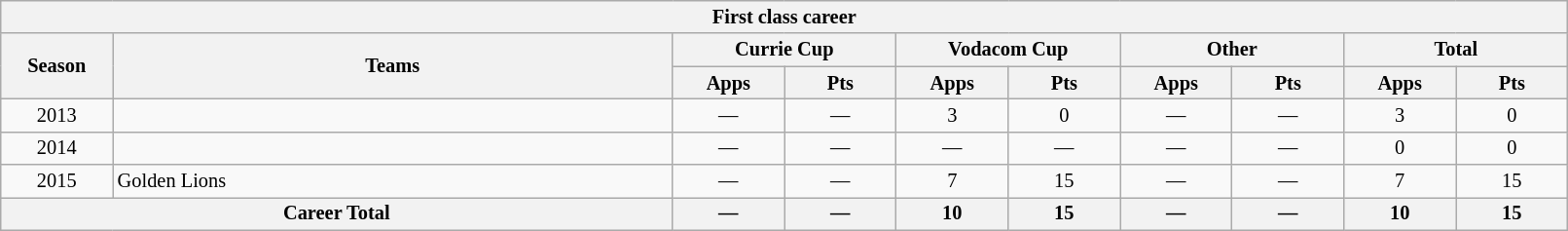<table class="wikitable" style="text-align:center; font-size:85%; width:85%">
<tr>
<th colspan=100%>First class career</th>
</tr>
<tr>
<th style="width:5%;"  rowspan=2>Season</th>
<th style="width:25%;" rowspan=2>Teams</th>
<th colspan=2>Currie Cup</th>
<th colspan=2>Vodacom Cup</th>
<th colspan=2>Other</th>
<th colspan=2>Total</th>
</tr>
<tr>
<th style="width:5%;">Apps</th>
<th style="width:5%;">Pts</th>
<th style="width:5%;">Apps</th>
<th style="width:5%;">Pts</th>
<th style="width:5%;">Apps</th>
<th style="width:5%;">Pts</th>
<th style="width:5%;">Apps</th>
<th style="width:5%;">Pts</th>
</tr>
<tr>
<td>2013</td>
<td style="text-align:left;"></td>
<td>—</td>
<td>—</td>
<td>3</td>
<td>0</td>
<td>—</td>
<td>—</td>
<td>3</td>
<td>0</td>
</tr>
<tr>
<td>2014</td>
<td style="text-align:left;"></td>
<td>—</td>
<td>—</td>
<td>—</td>
<td>—</td>
<td>—</td>
<td>—</td>
<td>0</td>
<td>0</td>
</tr>
<tr>
<td>2015</td>
<td style="text-align:left;">Golden Lions</td>
<td>—</td>
<td>—</td>
<td>7</td>
<td>15</td>
<td>—</td>
<td>—</td>
<td>7</td>
<td>15</td>
</tr>
<tr>
<th colspan=2>Career Total</th>
<th>—</th>
<th>—</th>
<th>10</th>
<th>15</th>
<th>—</th>
<th>—</th>
<th>10</th>
<th>15</th>
</tr>
</table>
